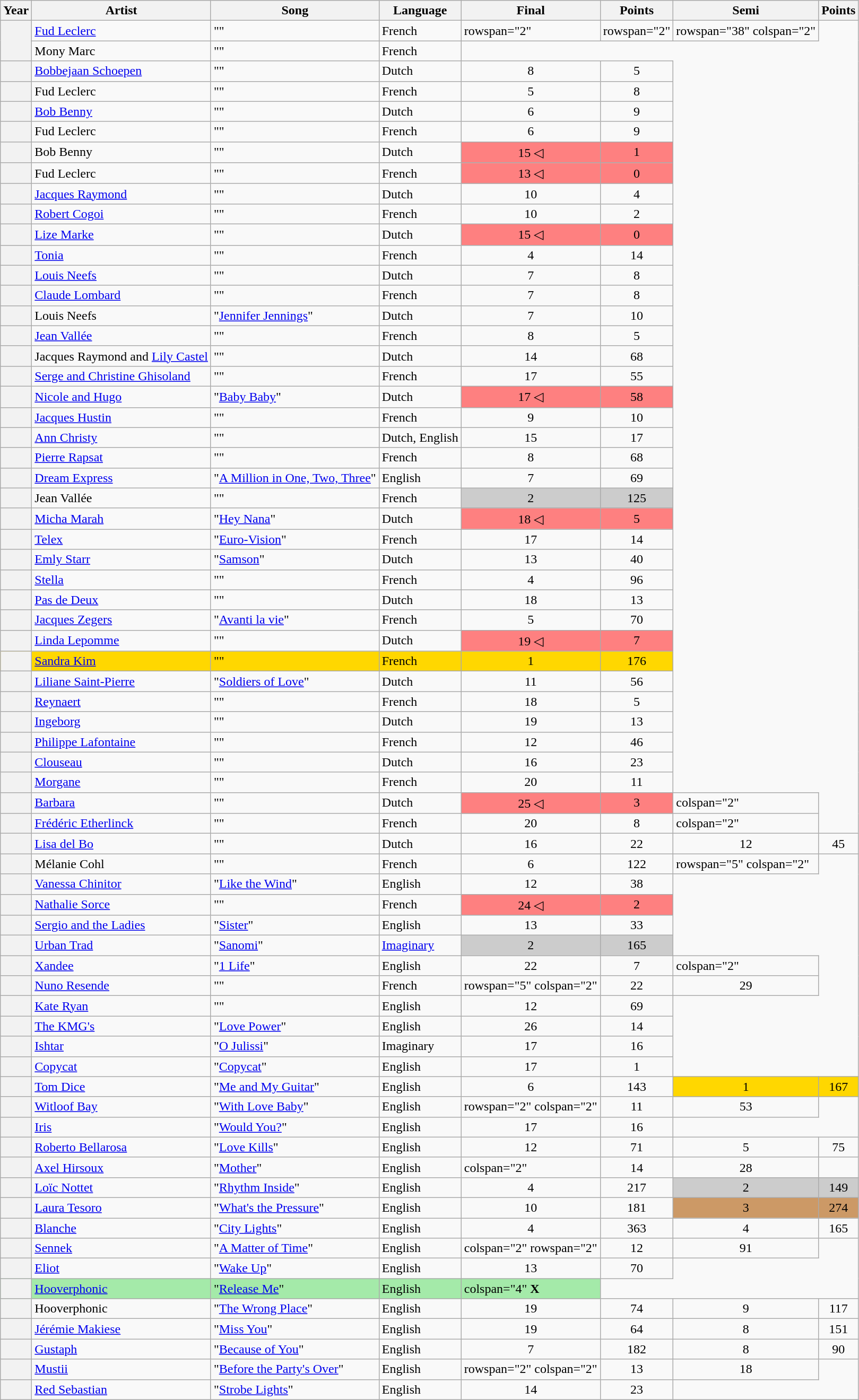<table class="wikitable sortable plainrowheaders">
<tr>
<th scope="col">Year</th>
<th scope="col">Artist</th>
<th scope="col">Song</th>
<th scope="col">Language</th>
<th scope="col" data-sort-type="number">Final</th>
<th scope="col" data-sort-type="number">Points</th>
<th scope="col" data-sort-type="number">Semi</th>
<th scope="col" data-sort-type="number">Points</th>
</tr>
<tr>
<th scope="row" rowspan="2" style="text-align:center;"></th>
<td><a href='#'>Fud Leclerc</a></td>
<td>""</td>
<td>French</td>
<td>rowspan="2" </td>
<td>rowspan="2" </td>
<td>rowspan="38" colspan="2" </td>
</tr>
<tr>
<td>Mony Marc</td>
<td>""</td>
<td>French</td>
</tr>
<tr>
<th scope="row" style="text-align:center;"></th>
<td><a href='#'>Bobbejaan Schoepen</a></td>
<td>""</td>
<td>Dutch</td>
<td style="text-align:center;">8</td>
<td style="text-align:center;">5</td>
</tr>
<tr>
<th scope="row" style="text-align:center;"></th>
<td>Fud Leclerc</td>
<td>""</td>
<td>French</td>
<td style="text-align:center;">5</td>
<td style="text-align:center;">8</td>
</tr>
<tr>
<th scope="row" style="text-align:center;"></th>
<td><a href='#'>Bob Benny</a></td>
<td>""</td>
<td>Dutch</td>
<td style="text-align:center;">6</td>
<td style="text-align:center;">9</td>
</tr>
<tr>
<th scope="row" style="text-align:center;"></th>
<td>Fud Leclerc</td>
<td>""</td>
<td>French</td>
<td style="text-align:center;">6</td>
<td style="text-align:center;">9</td>
</tr>
<tr>
<th scope="row" style="text-align:center;"></th>
<td>Bob Benny</td>
<td>""</td>
<td>Dutch</td>
<td style="text-align:center; background-color:#FE8080;">15 ◁</td>
<td style="text-align:center; background-color:#FE8080;">1</td>
</tr>
<tr>
<th scope="row" style="text-align:center;"></th>
<td>Fud Leclerc</td>
<td>""</td>
<td>French</td>
<td style="text-align:center; background-color:#FE8080;">13 ◁</td>
<td style="text-align:center; background-color:#FE8080;">0</td>
</tr>
<tr>
<th scope="row" style="text-align:center;"></th>
<td><a href='#'>Jacques Raymond</a></td>
<td>""</td>
<td>Dutch</td>
<td style="text-align:center;">10</td>
<td style="text-align:center;">4</td>
</tr>
<tr>
<th scope="row" style="text-align:center;"></th>
<td><a href='#'>Robert Cogoi</a></td>
<td>""</td>
<td>French</td>
<td style="text-align:center;">10</td>
<td style="text-align:center;">2</td>
</tr>
<tr>
<th scope="row" style="text-align:center;"></th>
<td><a href='#'>Lize Marke</a></td>
<td>""</td>
<td>Dutch</td>
<td style="text-align:center; background-color:#FE8080;">15 ◁</td>
<td style="text-align:center; background-color:#FE8080;">0</td>
</tr>
<tr>
<th scope="row" style="text-align:center;"></th>
<td><a href='#'>Tonia</a></td>
<td>""</td>
<td>French</td>
<td style="text-align:center;">4</td>
<td style="text-align:center;">14</td>
</tr>
<tr>
<th scope="row" style="text-align:center;"></th>
<td><a href='#'>Louis Neefs</a></td>
<td>""</td>
<td>Dutch</td>
<td style="text-align:center;">7</td>
<td style="text-align:center;">8</td>
</tr>
<tr>
<th scope="row" style="text-align:center;"></th>
<td><a href='#'>Claude Lombard</a></td>
<td>""</td>
<td>French</td>
<td style="text-align:center;">7</td>
<td style="text-align:center;">8</td>
</tr>
<tr>
<th scope="row" style="text-align:center;"></th>
<td>Louis Neefs</td>
<td>"<a href='#'>Jennifer Jennings</a>"</td>
<td>Dutch</td>
<td style="text-align:center;">7</td>
<td style="text-align:center;">10</td>
</tr>
<tr>
<th scope="row" style="text-align:center;"></th>
<td><a href='#'>Jean Vallée</a></td>
<td>""</td>
<td>French</td>
<td style="text-align:center;">8</td>
<td style="text-align:center;">5</td>
</tr>
<tr>
<th scope="row" style="text-align:center;"></th>
<td>Jacques Raymond and <a href='#'>Lily Castel</a></td>
<td>""</td>
<td>Dutch</td>
<td style="text-align:center;">14</td>
<td style="text-align:center;">68</td>
</tr>
<tr>
<th scope="row" style="text-align:center;"></th>
<td><a href='#'>Serge and Christine Ghisoland</a></td>
<td>""</td>
<td>French</td>
<td style="text-align:center;">17</td>
<td style="text-align:center;">55</td>
</tr>
<tr>
<th scope="row" style="text-align:center;"></th>
<td><a href='#'>Nicole and Hugo</a></td>
<td>"<a href='#'>Baby Baby</a>"</td>
<td>Dutch</td>
<td style="text-align:center; background-color:#FE8080;">17 ◁</td>
<td style="text-align:center; background-color:#FE8080;">58</td>
</tr>
<tr>
<th scope="row" style="text-align:center;"></th>
<td><a href='#'>Jacques Hustin</a></td>
<td>""</td>
<td>French</td>
<td style="text-align:center;">9</td>
<td style="text-align:center;">10</td>
</tr>
<tr>
<th scope="row" style="text-align:center;"></th>
<td><a href='#'>Ann Christy</a></td>
<td>""</td>
<td>Dutch, English</td>
<td style="text-align:center;">15</td>
<td style="text-align:center;">17</td>
</tr>
<tr>
<th scope="row" style="text-align:center;"></th>
<td><a href='#'>Pierre Rapsat</a></td>
<td>""</td>
<td>French</td>
<td style="text-align:center;">8</td>
<td style="text-align:center;">68</td>
</tr>
<tr>
<th scope="row" style="text-align:center;"></th>
<td><a href='#'>Dream Express</a></td>
<td>"<a href='#'>A Million in One, Two, Three</a>"</td>
<td>English</td>
<td style="text-align:center;">7</td>
<td style="text-align:center;">69</td>
</tr>
<tr>
<th scope="row" style="text-align:center;"></th>
<td>Jean Vallée</td>
<td>""</td>
<td>French</td>
<td style="text-align:center; background-color:#CCC;">2</td>
<td style="text-align:center; background-color:#CCC;">125</td>
</tr>
<tr>
<th scope="row" style="text-align:center;"></th>
<td><a href='#'>Micha Marah</a></td>
<td>"<a href='#'>Hey Nana</a>"</td>
<td>Dutch</td>
<td style="text-align:center; background-color:#FE8080;">18 ◁</td>
<td style="text-align:center; background-color:#FE8080;">5</td>
</tr>
<tr>
<th scope="row" style="text-align:center;"></th>
<td><a href='#'>Telex</a></td>
<td>"<a href='#'>Euro-Vision</a>"</td>
<td>French</td>
<td style="text-align:center;">17</td>
<td style="text-align:center;">14</td>
</tr>
<tr>
<th scope="row" style="text-align:center;"></th>
<td><a href='#'>Emly Starr</a></td>
<td>"<a href='#'>Samson</a>"</td>
<td>Dutch</td>
<td style="text-align:center;">13</td>
<td style="text-align:center;">40</td>
</tr>
<tr>
<th scope="row" style="text-align:center;"></th>
<td><a href='#'>Stella</a></td>
<td>""</td>
<td>French</td>
<td style="text-align:center;">4</td>
<td style="text-align:center;">96</td>
</tr>
<tr>
<th scope="row" style="text-align:center;"></th>
<td><a href='#'>Pas de Deux</a></td>
<td>""</td>
<td>Dutch</td>
<td style="text-align:center;">18</td>
<td style="text-align:center;">13</td>
</tr>
<tr>
<th scope="row" style="text-align:center;"></th>
<td><a href='#'>Jacques Zegers</a></td>
<td>"<a href='#'><span>Avanti</span> <span>la vie</span></a>"</td>
<td>French</td>
<td style="text-align:center;">5</td>
<td style="text-align:center;">70</td>
</tr>
<tr>
<th scope="row" style="text-align:center;"></th>
<td><a href='#'>Linda Lepomme</a></td>
<td>""</td>
<td>Dutch</td>
<td style="text-align:center; background-color:#FE8080;">19 ◁</td>
<td style="text-align:center; background-color:#FE8080;">7</td>
</tr>
<tr style="background-color:#FFD700;">
<th scope="row" style="text-align:center;"></th>
<td><a href='#'>Sandra Kim</a></td>
<td>""</td>
<td>French</td>
<td style="text-align:center;">1</td>
<td style="text-align:center;">176</td>
</tr>
<tr>
<th scope="row" style="text-align:center;"></th>
<td><a href='#'>Liliane Saint-Pierre</a></td>
<td>"<a href='#'>Soldiers of Love</a>"</td>
<td>Dutch</td>
<td style="text-align:center;">11</td>
<td style="text-align:center;">56</td>
</tr>
<tr>
<th scope="row" style="text-align:center;"></th>
<td><a href='#'>Reynaert</a></td>
<td>""</td>
<td>French</td>
<td style="text-align:center;">18</td>
<td style="text-align:center;">5</td>
</tr>
<tr>
<th scope="row" style="text-align:center;"></th>
<td><a href='#'>Ingeborg</a></td>
<td>""</td>
<td>Dutch</td>
<td style="text-align:center;">19</td>
<td style="text-align:center;">13</td>
</tr>
<tr>
<th scope="row" style="text-align:center;"></th>
<td><a href='#'>Philippe Lafontaine</a></td>
<td>""</td>
<td>French</td>
<td style="text-align:center;">12</td>
<td style="text-align:center;">46</td>
</tr>
<tr>
<th scope="row" style="text-align:center;"></th>
<td><a href='#'>Clouseau</a></td>
<td>""</td>
<td>Dutch</td>
<td style="text-align:center;">16</td>
<td style="text-align:center;">23</td>
</tr>
<tr>
<th scope="row" style="text-align:center;"></th>
<td><a href='#'>Morgane</a></td>
<td>""</td>
<td>French</td>
<td style="text-align:center;">20</td>
<td style="text-align:center;">11</td>
</tr>
<tr>
<th scope="row" style="text-align:center;"></th>
<td><a href='#'>Barbara</a></td>
<td>""</td>
<td>Dutch</td>
<td style="text-align:center; background-color:#FE8080;">25 ◁</td>
<td style="text-align:center; background-color:#FE8080;">3</td>
<td>colspan="2" </td>
</tr>
<tr>
<th scope="row" style="text-align:center;"></th>
<td><a href='#'>Frédéric Etherlinck</a></td>
<td>""</td>
<td>French</td>
<td style="text-align:center;">20</td>
<td style="text-align:center;">8</td>
<td>colspan="2" </td>
</tr>
<tr>
<th scope="row" style="text-align:center;"></th>
<td><a href='#'>Lisa del Bo</a></td>
<td>""</td>
<td>Dutch</td>
<td style="text-align:center;">16</td>
<td style="text-align:center;">22</td>
<td style="text-align:center;">12</td>
<td style="text-align:center;">45</td>
</tr>
<tr>
<th scope="row" style="text-align:center;"></th>
<td>Mélanie Cohl</td>
<td>""</td>
<td>French</td>
<td style="text-align:center;">6</td>
<td style="text-align:center;">122</td>
<td>rowspan="5" colspan="2" </td>
</tr>
<tr>
<th scope="row" style="text-align:center;"></th>
<td><a href='#'>Vanessa Chinitor</a></td>
<td>"<a href='#'>Like the Wind</a>"</td>
<td>English</td>
<td style="text-align:center;">12</td>
<td style="text-align:center;">38</td>
</tr>
<tr>
<th scope="row" style="text-align:center;"></th>
<td><a href='#'>Nathalie Sorce</a></td>
<td>""</td>
<td>French</td>
<td style="text-align:center; background-color:#FE8080;">24 ◁</td>
<td style="text-align:center; background-color:#FE8080;">2</td>
</tr>
<tr>
<th scope="row" style="text-align:center;"></th>
<td><a href='#'>Sergio and the Ladies</a></td>
<td>"<a href='#'>Sister</a>"</td>
<td>English</td>
<td style="text-align:center;">13</td>
<td style="text-align:center;">33</td>
</tr>
<tr>
<th scope="row" style="text-align:center;"></th>
<td><a href='#'>Urban Trad</a></td>
<td>"<a href='#'>Sanomi</a>"</td>
<td><a href='#'>Imaginary</a></td>
<td style="text-align:center; background-color:#CCC;">2</td>
<td style="text-align:center; background-color:#CCC;">165</td>
</tr>
<tr>
<th scope="row" style="text-align:center;"></th>
<td><a href='#'>Xandee</a></td>
<td>"<a href='#'>1 Life</a>"</td>
<td>English</td>
<td style="text-align:center;">22</td>
<td style="text-align:center;">7</td>
<td>colspan="2" </td>
</tr>
<tr>
<th scope="row" style="text-align:center;"></th>
<td><a href='#'>Nuno Resende</a></td>
<td>""</td>
<td>French</td>
<td>rowspan="5" colspan="2" </td>
<td style="text-align:center;">22</td>
<td style="text-align:center;">29</td>
</tr>
<tr>
<th scope="row" style="text-align:center;"></th>
<td><a href='#'>Kate Ryan</a></td>
<td>""</td>
<td>English</td>
<td style="text-align:center;">12</td>
<td style="text-align:center;">69</td>
</tr>
<tr>
<th scope="row" style="text-align:center;"></th>
<td><a href='#'>The KMG's</a></td>
<td>"<a href='#'>Love Power</a>"</td>
<td>English</td>
<td style="text-align:center;">26</td>
<td style="text-align:center;">14</td>
</tr>
<tr>
<th scope="row" style="text-align:center;"></th>
<td><a href='#'>Ishtar</a></td>
<td>"<a href='#'>O Julissi</a>"</td>
<td>Imaginary</td>
<td style="text-align:center;">17</td>
<td style="text-align:center;">16</td>
</tr>
<tr>
<th scope="row" style="text-align:center;"></th>
<td><a href='#'>Copycat</a></td>
<td>"<a href='#'>Copycat</a>"</td>
<td>English</td>
<td style="text-align:center;">17</td>
<td style="text-align:center;">1</td>
</tr>
<tr>
<th scope="row" style="text-align:center;"></th>
<td><a href='#'>Tom Dice</a></td>
<td>"<a href='#'>Me and My Guitar</a>"</td>
<td>English</td>
<td style="text-align:center;">6</td>
<td style="text-align:center;">143</td>
<td style="text-align:center; background-color:#FFD700;">1</td>
<td style="text-align:center; background-color:#FFD700;">167</td>
</tr>
<tr>
<th scope="row" style="text-align:center;"></th>
<td><a href='#'>Witloof Bay</a></td>
<td>"<a href='#'>With Love Baby</a>"</td>
<td>English</td>
<td>rowspan="2" colspan="2" </td>
<td style="text-align:center;">11</td>
<td style="text-align:center;">53</td>
</tr>
<tr>
<th scope="row" style="text-align:center;"></th>
<td><a href='#'>Iris</a></td>
<td>"<a href='#'>Would You?</a>"</td>
<td>English</td>
<td style="text-align:center;">17</td>
<td style="text-align:center;">16</td>
</tr>
<tr>
<th scope="row" style="text-align:center;"></th>
<td><a href='#'>Roberto Bellarosa</a></td>
<td>"<a href='#'>Love Kills</a>"</td>
<td>English</td>
<td style="text-align:center;">12</td>
<td style="text-align:center;">71</td>
<td style="text-align:center;">5</td>
<td style="text-align:center;">75</td>
</tr>
<tr>
<th scope="row" style="text-align:center;"></th>
<td><a href='#'>Axel Hirsoux</a></td>
<td>"<a href='#'>Mother</a>"</td>
<td>English</td>
<td>colspan="2" </td>
<td style="text-align:center;">14</td>
<td style="text-align:center;">28</td>
</tr>
<tr>
<th scope="row" style="text-align:center;"></th>
<td><a href='#'>Loïc Nottet</a></td>
<td>"<a href='#'>Rhythm Inside</a>"</td>
<td>English</td>
<td style="text-align:center;">4</td>
<td style="text-align:center;">217</td>
<td style="text-align:center; background-color:#CCC;">2</td>
<td style="text-align:center; background-color:#CCC;">149</td>
</tr>
<tr>
<th scope="row" style="text-align:center;"></th>
<td><a href='#'>Laura Tesoro</a></td>
<td>"<a href='#'>What's the Pressure</a>"</td>
<td>English</td>
<td style="text-align:center;">10</td>
<td style="text-align:center;">181</td>
<td style="text-align:center; background-color:#C96;">3</td>
<td style="text-align:center; background-color:#C96;">274</td>
</tr>
<tr>
<th scope="row" style="text-align:center;"></th>
<td><a href='#'>Blanche</a></td>
<td>"<a href='#'>City Lights</a>"</td>
<td>English</td>
<td style="text-align:center;">4</td>
<td style="text-align:center;">363</td>
<td style="text-align:center;">4</td>
<td style="text-align:center;">165</td>
</tr>
<tr>
<th scope="row" style="text-align:center;"></th>
<td><a href='#'>Sennek</a></td>
<td>"<a href='#'>A Matter of Time</a>"</td>
<td>English</td>
<td>colspan="2" rowspan="2" </td>
<td style="text-align:center;">12</td>
<td style="text-align:center;">91</td>
</tr>
<tr>
<th scope="row" style="text-align:center;"></th>
<td><a href='#'>Eliot</a></td>
<td>"<a href='#'>Wake Up</a>"</td>
<td>English</td>
<td style="text-align:center;">13</td>
<td style="text-align:center;">70</td>
</tr>
<tr style="background-color:#A4EAA9;">
<th scope="row" style="text-align:center;"></th>
<td><a href='#'>Hooverphonic</a></td>
<td>"<a href='#'>Release Me</a>"</td>
<td>English</td>
<td>colspan="4"  <strong>X</strong></td>
</tr>
<tr>
<th scope="row" style="text-align:center;"></th>
<td>Hooverphonic</td>
<td>"<a href='#'>The Wrong Place</a>"</td>
<td>English</td>
<td style="text-align:center;">19</td>
<td style="text-align:center;">74</td>
<td style="text-align:center;">9</td>
<td style="text-align:center;">117</td>
</tr>
<tr>
<th scope="row" style="text-align:center;"></th>
<td><a href='#'>Jérémie Makiese</a></td>
<td>"<a href='#'>Miss You</a>"</td>
<td>English</td>
<td style="text-align:center;">19</td>
<td style="text-align:center;">64</td>
<td style="text-align:center;">8</td>
<td style="text-align:center;">151</td>
</tr>
<tr>
<th scope="row" style="text-align:center;"></th>
<td><a href='#'>Gustaph</a></td>
<td>"<a href='#'>Because of You</a>"</td>
<td>English</td>
<td style="text-align:center;">7</td>
<td style="text-align:center;">182</td>
<td style="text-align:center;">8</td>
<td style="text-align:center;">90</td>
</tr>
<tr>
<th scope="row" style="text-align:center;"></th>
<td><a href='#'>Mustii</a></td>
<td>"<a href='#'>Before the Party's Over</a>"</td>
<td>English</td>
<td>rowspan="2" colspan="2" </td>
<td style="text-align:center;">13</td>
<td style="text-align:center;">18</td>
</tr>
<tr>
<th scope="row" style="text-align:center;"></th>
<td><a href='#'>Red Sebastian</a></td>
<td>"<a href='#'>Strobe Lights</a>"</td>
<td>English</td>
<td style="text-align:center;">14</td>
<td style="text-align:center;">23</td>
</tr>
</table>
